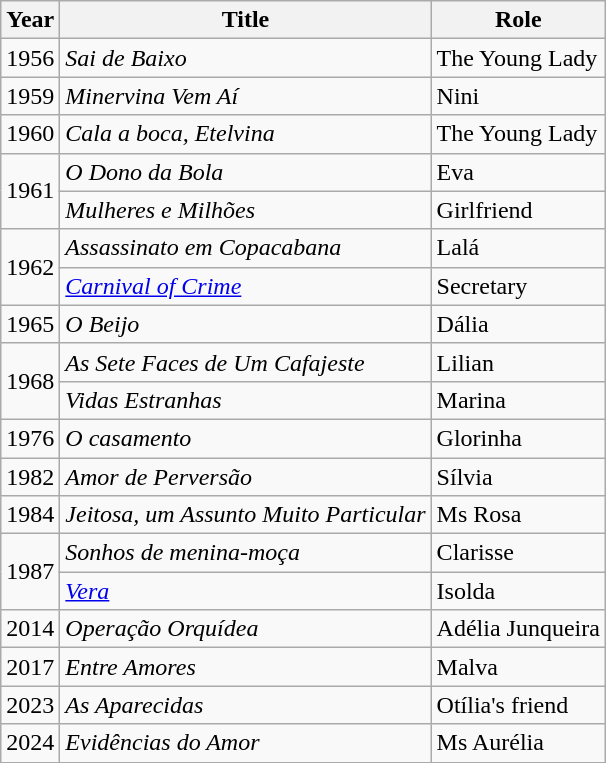<table class="wikitable">
<tr>
<th>Year</th>
<th>Title</th>
<th>Role</th>
</tr>
<tr>
<td>1956</td>
<td><em>Sai de Baixo</em></td>
<td>The Young Lady</td>
</tr>
<tr>
<td>1959</td>
<td><em>Minervina Vem Aí</em></td>
<td>Nini</td>
</tr>
<tr>
<td>1960</td>
<td><em>Cala a boca, Etelvina</em></td>
<td>The Young Lady</td>
</tr>
<tr>
<td rowspan="2">1961</td>
<td><em>O Dono da Bola</em></td>
<td>Eva</td>
</tr>
<tr>
<td><em>Mulheres e Milhões</em></td>
<td>Girlfriend</td>
</tr>
<tr>
<td rowspan="2">1962</td>
<td><em>Assassinato em Copacabana</em></td>
<td>Lalá</td>
</tr>
<tr>
<td><em><a href='#'>Carnival of Crime</a></em></td>
<td>Secretary</td>
</tr>
<tr>
<td>1965</td>
<td><em>O Beijo</em></td>
<td>Dália</td>
</tr>
<tr>
<td rowspan="2">1968</td>
<td><em>As Sete Faces de Um Cafajeste</em></td>
<td>Lilian</td>
</tr>
<tr>
<td><em>Vidas Estranhas</em></td>
<td>Marina</td>
</tr>
<tr>
<td>1976</td>
<td><em>O casamento</em></td>
<td>Glorinha</td>
</tr>
<tr>
<td>1982</td>
<td><em>Amor de Perversão</em></td>
<td>Sílvia</td>
</tr>
<tr>
<td>1984</td>
<td><em>Jeitosa, um Assunto Muito Particular</em></td>
<td>Ms Rosa</td>
</tr>
<tr>
<td rowspan="2">1987</td>
<td><em>Sonhos de menina-moça</em></td>
<td>Clarisse</td>
</tr>
<tr>
<td><em><a href='#'>Vera</a></em></td>
<td>Isolda</td>
</tr>
<tr>
<td>2014</td>
<td><em>Operação Orquídea</em></td>
<td>Adélia Junqueira</td>
</tr>
<tr>
<td>2017</td>
<td><em>Entre Amores</em></td>
<td>Malva</td>
</tr>
<tr>
<td>2023</td>
<td><em>As Aparecidas</em></td>
<td>Otília's friend</td>
</tr>
<tr>
<td>2024</td>
<td><em>Evidências do Amor</em></td>
<td>Ms Aurélia</td>
</tr>
</table>
